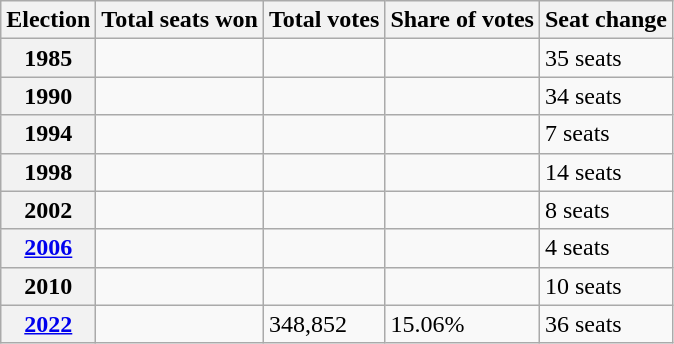<table class="wikitable">
<tr>
<th>Election</th>
<th>Total seats won</th>
<th>Total votes</th>
<th>Share of votes</th>
<th>Seat change</th>
</tr>
<tr>
<th>1985</th>
<td></td>
<td></td>
<td></td>
<td>35 seats</td>
</tr>
<tr>
<th>1990</th>
<td></td>
<td></td>
<td></td>
<td>34 seats</td>
</tr>
<tr>
<th>1994</th>
<td></td>
<td></td>
<td></td>
<td>7 seats</td>
</tr>
<tr>
<th>1998</th>
<td></td>
<td></td>
<td></td>
<td>14 seats</td>
</tr>
<tr>
<th>2002</th>
<td></td>
<td></td>
<td></td>
<td>8 seats</td>
</tr>
<tr>
<th><a href='#'>2006</a></th>
<td></td>
<td></td>
<td></td>
<td>4 seats</td>
</tr>
<tr>
<th>2010</th>
<td></td>
<td></td>
<td></td>
<td>10 seats</td>
</tr>
<tr>
<th><a href='#'>2022</a></th>
<td></td>
<td>348,852</td>
<td>15.06%</td>
<td>36 seats</td>
</tr>
</table>
